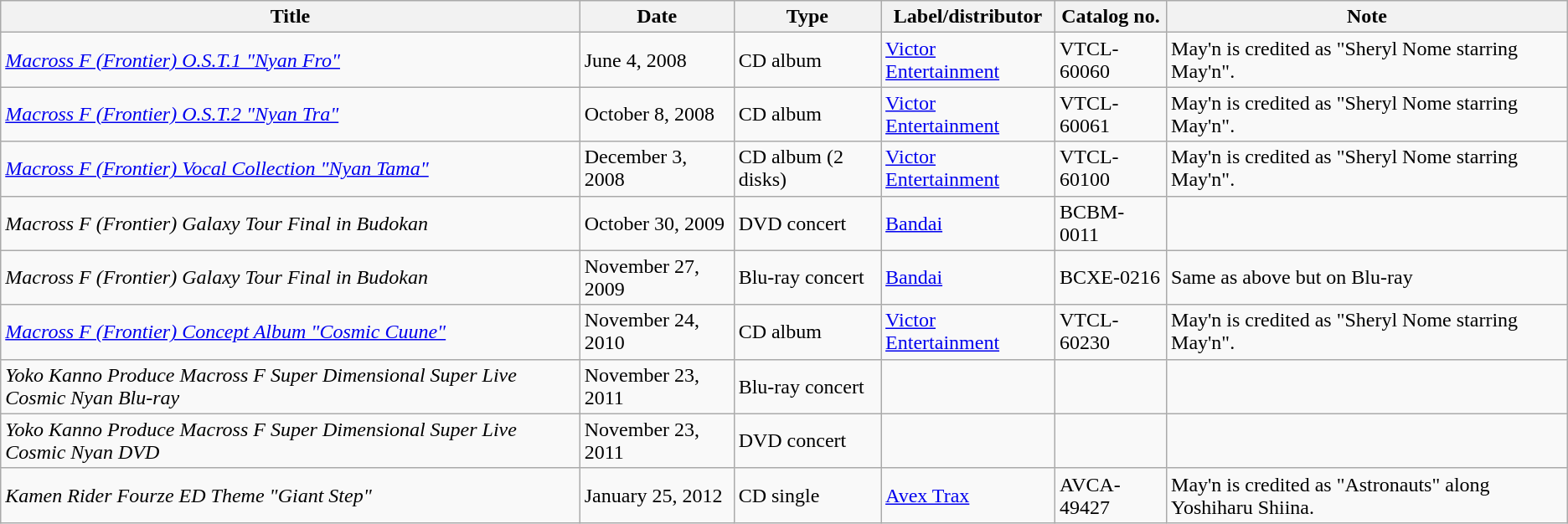<table class="wikitable">
<tr>
<th>Title</th>
<th>Date</th>
<th>Type</th>
<th>Label/distributor</th>
<th>Catalog no.</th>
<th>Note</th>
</tr>
<tr>
<td><em><a href='#'>Macross F (Frontier) O.S.T.1 "Nyan Fro"</a></em></td>
<td>June 4, 2008</td>
<td>CD album</td>
<td><a href='#'>Victor Entertainment</a></td>
<td>VTCL-60060</td>
<td>May'n is credited as "Sheryl Nome starring May'n".</td>
</tr>
<tr>
<td><em><a href='#'>Macross F (Frontier) O.S.T.2 "Nyan Tra"</a></em></td>
<td>October 8, 2008</td>
<td>CD album</td>
<td><a href='#'>Victor Entertainment</a></td>
<td>VTCL-60061</td>
<td>May'n is credited as "Sheryl Nome starring May'n".</td>
</tr>
<tr>
<td><em><a href='#'>Macross F (Frontier) Vocal Collection "Nyan Tama"</a></em></td>
<td>December 3, 2008</td>
<td>CD album (2 disks)</td>
<td><a href='#'>Victor Entertainment</a></td>
<td>VTCL-60100</td>
<td>May'n is credited as "Sheryl Nome starring May'n".</td>
</tr>
<tr>
<td><em>Macross F (Frontier) Galaxy Tour Final in Budokan</em></td>
<td>October 30, 2009</td>
<td>DVD concert</td>
<td><a href='#'>Bandai</a></td>
<td>BCBM-0011</td>
<td></td>
</tr>
<tr>
<td><em>Macross F (Frontier) Galaxy Tour Final in Budokan</em></td>
<td>November 27, 2009</td>
<td>Blu-ray concert</td>
<td><a href='#'>Bandai</a></td>
<td>BCXE-0216</td>
<td>Same as above but on Blu-ray</td>
</tr>
<tr>
<td><em><a href='#'>Macross F (Frontier) Concept Album "Cosmic Cuune"</a></em></td>
<td>November 24, 2010</td>
<td>CD album</td>
<td><a href='#'>Victor Entertainment</a></td>
<td>VTCL-60230</td>
<td>May'n is credited as "Sheryl Nome starring May'n".</td>
</tr>
<tr>
<td><em>Yoko Kanno Produce Macross F Super Dimensional Super Live Cosmic Nyan Blu-ray</em></td>
<td>November 23, 2011</td>
<td>Blu-ray concert</td>
<td></td>
<td></td>
<td></td>
</tr>
<tr>
<td><em>Yoko Kanno Produce Macross F Super Dimensional Super Live Cosmic Nyan DVD</em></td>
<td>November 23, 2011</td>
<td>DVD concert</td>
<td></td>
<td></td>
<td></td>
</tr>
<tr>
<td><em>Kamen Rider Fourze ED Theme "Giant Step"</em></td>
<td>January 25, 2012</td>
<td>CD single</td>
<td><a href='#'>Avex Trax</a></td>
<td>AVCA-49427</td>
<td>May'n is credited as "Astronauts" along Yoshiharu Shiina.</td>
</tr>
</table>
